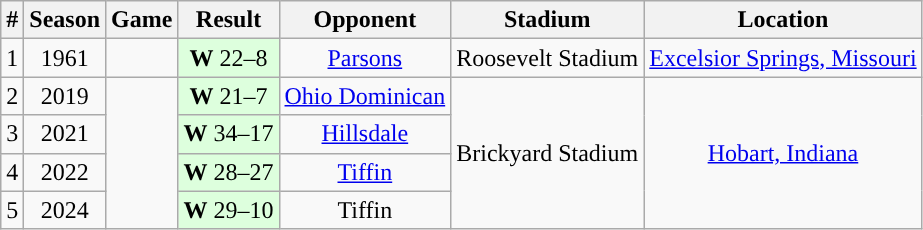<table class="wikitable" style="text-align:center">
<tr>
<th>#</th>
<th>Season</th>
<th>Game</th>
<th>Result</th>
<th>Opponent</th>
<th>Stadium</th>
<th>Location</th>
</tr>
<tr>
<td style="text-align:center;">1</td>
<td style="text-align:center;">1961</td>
<td></td>
<td style="background:#dfd;"><strong>W</strong> 22–8</td>
<td><a href='#'>Parsons</a></td>
<td>Roosevelt Stadium</td>
<td><a href='#'>Excelsior Springs, Missouri</a></td>
</tr>
<tr>
<td style="text-align:center;">2</td>
<td style="text-align:center;">2019</td>
<td rowspan="4"></td>
<td style="background:#dfd;"><strong>W</strong> 21–7</td>
<td><a href='#'>Ohio Dominican</a></td>
<td rowspan="4">Brickyard Stadium</td>
<td rowspan="4"><a href='#'>Hobart, Indiana</a></td>
</tr>
<tr>
<td style="text-align:center;">3</td>
<td style="text-align:center;">2021</td>
<td style="background:#dfd;"><strong>W</strong> 34–17</td>
<td><a href='#'>Hillsdale</a></td>
</tr>
<tr>
<td style="text-align:center;">4</td>
<td style="text-align:center;">2022</td>
<td style="background:#dfd;"><strong>W</strong> 28–27</td>
<td><a href='#'>Tiffin</a></td>
</tr>
<tr>
<td style="text-align:center;">5</td>
<td style="text-align:center;">2024</td>
<td style="background:#dfd;"><strong>W</strong> 29–10</td>
<td>Tiffin</td>
</tr>
</table>
